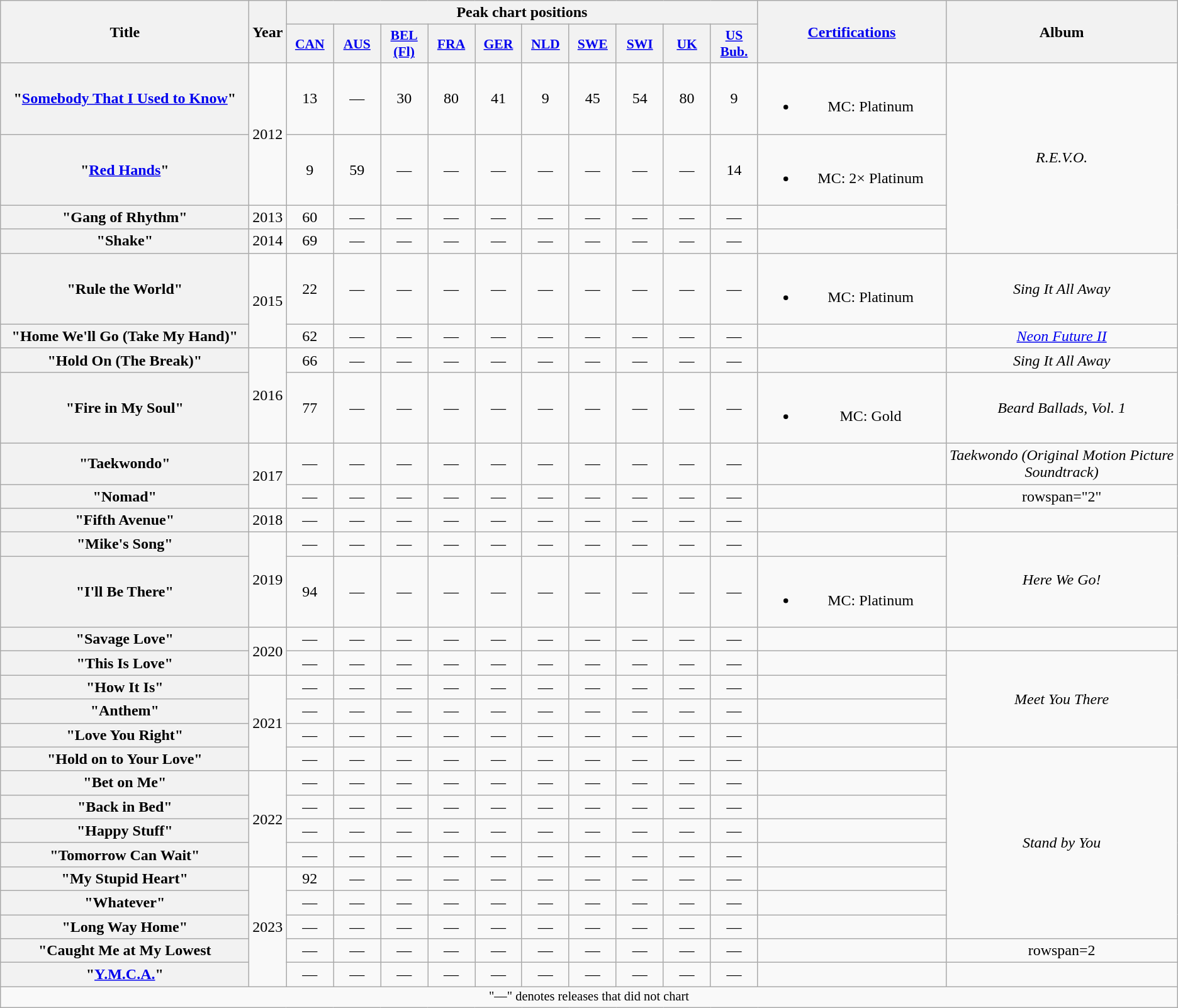<table class="wikitable plainrowheaders" style="text-align:center;">
<tr>
<th scope="col" rowspan="2" style="width:16em;">Title</th>
<th scope="col" rowspan="2">Year</th>
<th scope="col" colspan="10">Peak chart positions</th>
<th scope="col" rowspan="2" style="width:12em;"><a href='#'>Certifications</a></th>
<th scope="col" rowspan="2">Album</th>
</tr>
<tr>
<th scope="col" style="width:3em;font-size:90%;"><a href='#'>CAN</a><br></th>
<th scope="col" style="width:3em;font-size:90%;"><a href='#'>AUS</a><br></th>
<th scope="col" style="width:3em;font-size:90%;"><a href='#'>BEL <br>(Fl)</a><br></th>
<th scope="col" style="width:3em;font-size:90%;"><a href='#'>FRA</a><br></th>
<th scope="col" style="width:3em;font-size:90%;"><a href='#'>GER</a><br></th>
<th scope="col" style="width:3em;font-size:90%;"><a href='#'>NLD</a><br></th>
<th scope="col" style="width:3em;font-size:90%;"><a href='#'>SWE</a><br></th>
<th scope="col" style="width:3em;font-size:90%;"><a href='#'>SWI</a><br></th>
<th scope="col" style="width:3em;font-size:90%;"><a href='#'>UK</a><br></th>
<th scope="col" style="width:3em;font-size:90%;"><a href='#'>US Bub.</a><br></th>
</tr>
<tr>
<th scope="row">"<a href='#'>Somebody That I Used to Know</a>"</th>
<td rowspan="2">2012</td>
<td>13</td>
<td>—</td>
<td>30</td>
<td>80</td>
<td>41</td>
<td>9</td>
<td>45</td>
<td>54</td>
<td>80</td>
<td>9</td>
<td><br><ul><li>MC: Platinum</li></ul></td>
<td rowspan="4"><em>R.E.V.O.</em></td>
</tr>
<tr>
<th scope="row">"<a href='#'>Red Hands</a>"</th>
<td>9</td>
<td>59</td>
<td>—</td>
<td>—</td>
<td>—</td>
<td>—</td>
<td>—</td>
<td>—</td>
<td>—</td>
<td>14</td>
<td><br><ul><li>MC: 2× Platinum</li></ul></td>
</tr>
<tr>
<th scope="row">"Gang of Rhythm"</th>
<td>2013</td>
<td>60</td>
<td>—</td>
<td>—</td>
<td>—</td>
<td>—</td>
<td>—</td>
<td>—</td>
<td>—</td>
<td>—</td>
<td>—</td>
<td></td>
</tr>
<tr>
<th scope="row">"Shake"</th>
<td>2014</td>
<td>69</td>
<td>—</td>
<td>—</td>
<td>—</td>
<td>—</td>
<td>—</td>
<td>—</td>
<td>—</td>
<td>—</td>
<td>—</td>
<td></td>
</tr>
<tr>
<th scope="row">"Rule the World"</th>
<td rowspan="2">2015</td>
<td>22</td>
<td>—</td>
<td>—</td>
<td>—</td>
<td>—</td>
<td>—</td>
<td>—</td>
<td>—</td>
<td>—</td>
<td>—</td>
<td><br><ul><li>MC: Platinum</li></ul></td>
<td><em>Sing It All Away</em></td>
</tr>
<tr>
<th scope="row">"Home We'll Go (Take My Hand)" </th>
<td>62</td>
<td>—</td>
<td>—</td>
<td>—</td>
<td>—</td>
<td>—</td>
<td>—</td>
<td>—</td>
<td>—</td>
<td>—</td>
<td></td>
<td><em><a href='#'>Neon Future II</a></em></td>
</tr>
<tr>
<th scope="row">"Hold On (The Break)"</th>
<td rowspan="2">2016</td>
<td>66</td>
<td>—</td>
<td>—</td>
<td>—</td>
<td>—</td>
<td>—</td>
<td>—</td>
<td>—</td>
<td>—</td>
<td>—</td>
<td></td>
<td><em>Sing It All Away</em></td>
</tr>
<tr>
<th scope="row">"Fire in My Soul"</th>
<td>77</td>
<td>—</td>
<td>—</td>
<td>—</td>
<td>—</td>
<td>—</td>
<td>—</td>
<td>—</td>
<td>—</td>
<td>—</td>
<td><br><ul><li>MC: Gold</li></ul></td>
<td><em>Beard Ballads, Vol. 1</em></td>
</tr>
<tr>
<th scope="row">"Taekwondo"</th>
<td rowspan="2">2017</td>
<td>—</td>
<td>—</td>
<td>—</td>
<td>—</td>
<td>—</td>
<td>—</td>
<td>—</td>
<td>—</td>
<td>—</td>
<td>—</td>
<td></td>
<td><em>Taekwondo (Original Motion Picture Soundtrack)</em></td>
</tr>
<tr>
<th scope="row">"Nomad"</th>
<td>—</td>
<td>—</td>
<td>—</td>
<td>—</td>
<td>—</td>
<td>—</td>
<td>—</td>
<td>—</td>
<td>—</td>
<td>—</td>
<td></td>
<td>rowspan="2" </td>
</tr>
<tr>
<th scope="row">"Fifth Avenue"</th>
<td>2018</td>
<td>—</td>
<td>—</td>
<td>—</td>
<td>—</td>
<td>—</td>
<td>—</td>
<td>—</td>
<td>—</td>
<td>—</td>
<td>—</td>
<td></td>
</tr>
<tr>
<th scope="row">"Mike's Song"</th>
<td rowspan="2">2019</td>
<td>—</td>
<td>—</td>
<td>—</td>
<td>—</td>
<td>—</td>
<td>—</td>
<td>—</td>
<td>—</td>
<td>—</td>
<td>—</td>
<td></td>
<td rowspan="2"><em>Here We Go!</em></td>
</tr>
<tr>
<th scope="row">"I'll Be There"</th>
<td>94</td>
<td>—</td>
<td>—</td>
<td>—</td>
<td>—</td>
<td>—</td>
<td>—</td>
<td>—</td>
<td>—</td>
<td>—</td>
<td><br><ul><li>MC: Platinum</li></ul></td>
</tr>
<tr>
<th scope="row">"Savage Love"</th>
<td rowspan="2">2020</td>
<td>—</td>
<td>—</td>
<td>—</td>
<td>—</td>
<td>—</td>
<td>—</td>
<td>—</td>
<td>—</td>
<td>—</td>
<td>—</td>
<td></td>
<td></td>
</tr>
<tr>
<th scope="row">"This Is Love"</th>
<td>—</td>
<td>—</td>
<td>—</td>
<td>—</td>
<td>—</td>
<td>—</td>
<td>—</td>
<td>—</td>
<td>—</td>
<td>—</td>
<td></td>
<td rowspan="4"><em>Meet You There</em></td>
</tr>
<tr>
<th scope="row">"How It Is"</th>
<td rowspan="4">2021</td>
<td>—</td>
<td>—</td>
<td>—</td>
<td>—</td>
<td>—</td>
<td>—</td>
<td>—</td>
<td>—</td>
<td>—</td>
<td>—</td>
<td></td>
</tr>
<tr>
<th scope="row">"Anthem"</th>
<td>—</td>
<td>—</td>
<td>—</td>
<td>—</td>
<td>—</td>
<td>—</td>
<td>—</td>
<td>—</td>
<td>—</td>
<td>—</td>
<td></td>
</tr>
<tr>
<th scope="row">"Love You Right"<br></th>
<td>—</td>
<td>—</td>
<td>—</td>
<td>—</td>
<td>—</td>
<td>—</td>
<td>—</td>
<td>—</td>
<td>—</td>
<td>—</td>
<td></td>
</tr>
<tr>
<th scope="row">"Hold on to Your Love"<br></th>
<td>—</td>
<td>—</td>
<td>—</td>
<td>—</td>
<td>—</td>
<td>—</td>
<td>—</td>
<td>—</td>
<td>—</td>
<td>—</td>
<td></td>
<td rowspan="8"><em>Stand by You</em></td>
</tr>
<tr>
<th scope="row">"Bet on Me"<br></th>
<td rowspan="4">2022</td>
<td>—</td>
<td>—</td>
<td>—</td>
<td>—</td>
<td>—</td>
<td>—</td>
<td>—</td>
<td>—</td>
<td>—</td>
<td>—</td>
<td></td>
</tr>
<tr>
<th scope="row">"Back in Bed"</th>
<td>—</td>
<td>—</td>
<td>—</td>
<td>—</td>
<td>—</td>
<td>—</td>
<td>—</td>
<td>—</td>
<td>—</td>
<td>—</td>
<td></td>
</tr>
<tr>
<th scope="row">"Happy Stuff"</th>
<td>—</td>
<td>—</td>
<td>—</td>
<td>—</td>
<td>—</td>
<td>—</td>
<td>—</td>
<td>—</td>
<td>—</td>
<td>—</td>
<td></td>
</tr>
<tr>
<th scope="row">"Tomorrow Can Wait"<br></th>
<td>—</td>
<td>—</td>
<td>—</td>
<td>—</td>
<td>—</td>
<td>—</td>
<td>—</td>
<td>—</td>
<td>—</td>
<td>—</td>
<td></td>
</tr>
<tr>
<th scope="row">"My Stupid Heart"</th>
<td rowspan="5">2023</td>
<td>92</td>
<td>—</td>
<td>—</td>
<td>—</td>
<td>—</td>
<td>—</td>
<td>—</td>
<td>—</td>
<td>—</td>
<td>—</td>
<td></td>
</tr>
<tr>
<th scope="row">"Whatever"</th>
<td>—</td>
<td>—</td>
<td>—</td>
<td>—</td>
<td>—</td>
<td>—</td>
<td>—</td>
<td>—</td>
<td>—</td>
<td>—</td>
<td></td>
</tr>
<tr>
<th scope="row">"Long Way Home"<br></th>
<td>—</td>
<td>—</td>
<td>—</td>
<td>—</td>
<td>—</td>
<td>—</td>
<td>—</td>
<td>—</td>
<td>—</td>
<td>—</td>
<td></td>
</tr>
<tr>
<th scope="row">"Caught Me at My Lowest<br> </th>
<td>—</td>
<td>—</td>
<td>—</td>
<td>—</td>
<td>—</td>
<td>—</td>
<td>—</td>
<td>—</td>
<td>—</td>
<td>—</td>
<td></td>
<td>rowspan=2 </td>
</tr>
<tr>
<th scope="row">"<a href='#'>Y.M.C.A.</a>"</th>
<td>—</td>
<td>—</td>
<td>—</td>
<td>—</td>
<td>—</td>
<td>—</td>
<td>—</td>
<td>—</td>
<td>—</td>
<td>—</td>
<td></td>
</tr>
<tr>
<td colspan="17" style="font-size:85%">"—" denotes releases that did not chart</td>
</tr>
</table>
